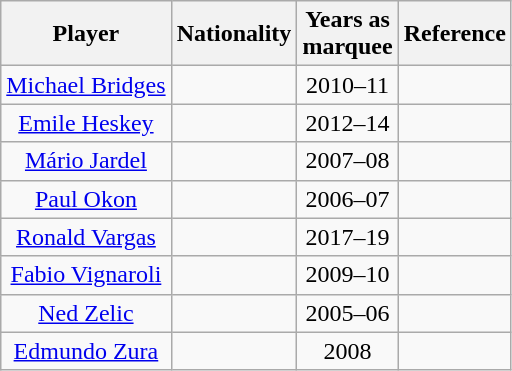<table class="wikitable" style="text-align:center">
<tr>
<th>Player</th>
<th>Nationality</th>
<th>Years as <br>marquee</th>
<th>Reference</th>
</tr>
<tr>
<td><a href='#'>Michael Bridges</a></td>
<td></td>
<td>2010–11</td>
<td></td>
</tr>
<tr>
<td><a href='#'>Emile Heskey</a></td>
<td></td>
<td>2012–14</td>
<td></td>
</tr>
<tr>
<td><a href='#'>Mário Jardel</a></td>
<td></td>
<td>2007–08</td>
<td></td>
</tr>
<tr>
<td><a href='#'>Paul Okon</a></td>
<td></td>
<td>2006–07</td>
<td></td>
</tr>
<tr>
<td><a href='#'>Ronald Vargas</a></td>
<td></td>
<td>2017–19</td>
<td></td>
</tr>
<tr>
<td><a href='#'>Fabio Vignaroli</a></td>
<td></td>
<td>2009–10</td>
<td></td>
</tr>
<tr>
<td><a href='#'>Ned Zelic</a></td>
<td></td>
<td>2005–06</td>
<td></td>
</tr>
<tr>
<td><a href='#'>Edmundo Zura</a></td>
<td></td>
<td>2008</td>
<td></td>
</tr>
</table>
